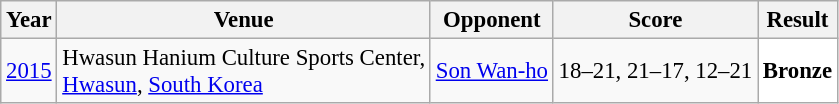<table class="sortable wikitable" style="font-size: 95%;">
<tr>
<th>Year</th>
<th>Venue</th>
<th>Opponent</th>
<th>Score</th>
<th>Result</th>
</tr>
<tr>
<td align="center"><a href='#'>2015</a></td>
<td align="left">Hwasun Hanium Culture Sports Center,<br><a href='#'>Hwasun</a>, <a href='#'>South Korea</a></td>
<td align="left"> <a href='#'>Son Wan-ho</a></td>
<td align="left">18–21, 21–17, 12–21</td>
<td style="text-align:left; background:white"> <strong>Bronze</strong></td>
</tr>
</table>
